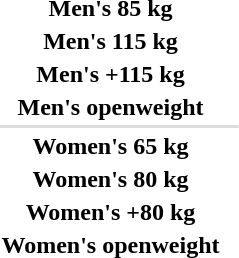<table>
<tr>
<th scope="row">Men's 85 kg</th>
<td></td>
<td></td>
<td></td>
</tr>
<tr>
<th scope="row">Men's 115 kg</th>
<td></td>
<td></td>
<td></td>
</tr>
<tr>
<th scope="row">Men's +115 kg</th>
<td></td>
<td></td>
<td></td>
</tr>
<tr>
<th scope="row">Men's openweight</th>
<td></td>
<td></td>
<td></td>
</tr>
<tr bgcolor=#DDDDDD>
<td colspan=4></td>
</tr>
<tr>
<th scope="row">Women's 65 kg</th>
<td></td>
<td></td>
<td></td>
</tr>
<tr>
<th scope="row">Women's 80 kg</th>
<td></td>
<td></td>
<td></td>
</tr>
<tr>
<th scope="row">Women's +80 kg</th>
<td></td>
<td></td>
<td></td>
</tr>
<tr>
<th scope="row">Women's openweight</th>
<td></td>
<td></td>
<td></td>
</tr>
</table>
